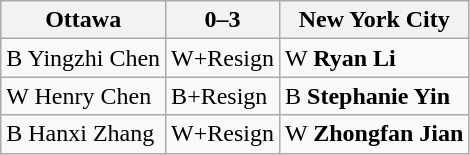<table class="wikitable">
<tr>
<th>Ottawa</th>
<th>0–3</th>
<th>New York City</th>
</tr>
<tr>
<td>B Yingzhi Chen</td>
<td>W+Resign</td>
<td>W <strong>Ryan Li</strong></td>
</tr>
<tr>
<td>W Henry Chen</td>
<td>B+Resign</td>
<td>B <strong>Stephanie Yin</strong></td>
</tr>
<tr>
<td>B Hanxi Zhang</td>
<td>W+Resign</td>
<td>W <strong>Zhongfan Jian</strong></td>
</tr>
</table>
